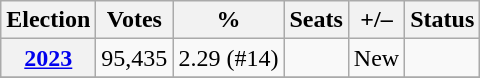<table class="wikitable" style="text-align:left;">
<tr>
<th>Election</th>
<th>Votes</th>
<th>%</th>
<th>Seats</th>
<th>+/–</th>
<th>Status</th>
</tr>
<tr>
<th><a href='#'>2023</a></th>
<td>95,435</td>
<td>2.29 (#14)</td>
<td></td>
<td>New</td>
<td></td>
</tr>
<tr>
</tr>
</table>
